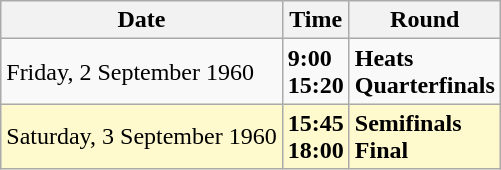<table class="wikitable">
<tr>
<th>Date</th>
<th>Time</th>
<th>Round</th>
</tr>
<tr>
<td>Friday, 2 September 1960</td>
<td><strong>9:00</strong><br><strong>15:20</strong></td>
<td><strong>Heats</strong><br><strong>Quarterfinals</strong></td>
</tr>
<tr style=background:lemonchiffon>
<td>Saturday, 3 September 1960</td>
<td><strong>15:45</strong><br><strong>18:00</strong></td>
<td><strong>Semifinals</strong><br><strong>Final</strong></td>
</tr>
</table>
